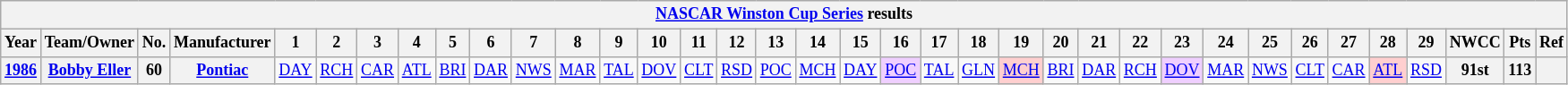<table class="wikitable" style="text-align:center; font-size:75%">
<tr>
<th colspan="36"><a href='#'>NASCAR Winston Cup Series</a> results</th>
</tr>
<tr>
<th>Year</th>
<th>Team/Owner</th>
<th>No.</th>
<th>Manufacturer</th>
<th>1</th>
<th>2</th>
<th>3</th>
<th>4</th>
<th>5</th>
<th>6</th>
<th>7</th>
<th>8</th>
<th>9</th>
<th>10</th>
<th>11</th>
<th>12</th>
<th>13</th>
<th>14</th>
<th>15</th>
<th>16</th>
<th>17</th>
<th>18</th>
<th>19</th>
<th>20</th>
<th>21</th>
<th>22</th>
<th>23</th>
<th>24</th>
<th>25</th>
<th>26</th>
<th>27</th>
<th>28</th>
<th>29</th>
<th>NWCC</th>
<th>Pts</th>
<th>Ref</th>
</tr>
<tr>
<th><a href='#'>1986</a></th>
<th><a href='#'>Bobby Eller</a></th>
<th>60</th>
<th><a href='#'>Pontiac</a></th>
<td><a href='#'>DAY</a></td>
<td><a href='#'>RCH</a></td>
<td><a href='#'>CAR</a></td>
<td><a href='#'>ATL</a></td>
<td><a href='#'>BRI</a></td>
<td><a href='#'>DAR</a></td>
<td><a href='#'>NWS</a></td>
<td><a href='#'>MAR</a></td>
<td><a href='#'>TAL</a></td>
<td><a href='#'>DOV</a></td>
<td><a href='#'>CLT</a></td>
<td><a href='#'>RSD</a></td>
<td><a href='#'>POC</a></td>
<td><a href='#'>MCH</a></td>
<td><a href='#'>DAY</a></td>
<td style="background:#EFCFFF;"><a href='#'>POC</a><br></td>
<td><a href='#'>TAL</a></td>
<td><a href='#'>GLN</a></td>
<td style="background:#FFCFCF;"><a href='#'>MCH</a><br></td>
<td><a href='#'>BRI</a></td>
<td><a href='#'>DAR</a></td>
<td><a href='#'>RCH</a></td>
<td style="background:#EFCFFF;"><a href='#'>DOV</a><br></td>
<td><a href='#'>MAR</a></td>
<td><a href='#'>NWS</a></td>
<td><a href='#'>CLT</a></td>
<td><a href='#'>CAR</a></td>
<td style="background:#FFCFCF;"><a href='#'>ATL</a><br></td>
<td><a href='#'>RSD</a></td>
<th>91st</th>
<th>113</th>
<th></th>
</tr>
</table>
